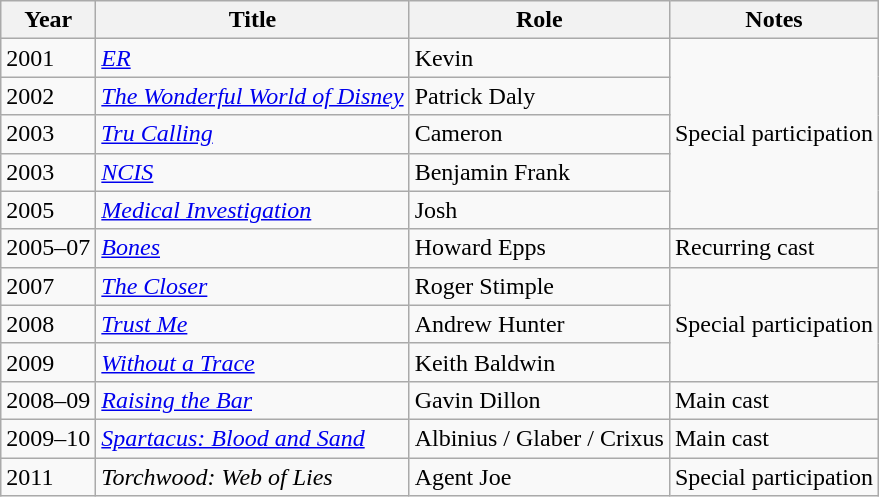<table class="wikitable plainrowheaders sortable">
<tr>
<th>Year</th>
<th>Title</th>
<th>Role</th>
<th>Notes</th>
</tr>
<tr>
<td>2001</td>
<td><em><a href='#'>ER</a></em></td>
<td>Kevin</td>
<td rowspan=5>Special participation</td>
</tr>
<tr>
<td>2002</td>
<td><em><a href='#'>The Wonderful World of Disney</a></em></td>
<td>Patrick Daly</td>
</tr>
<tr>
<td>2003</td>
<td><em><a href='#'>Tru Calling</a></em></td>
<td>Cameron</td>
</tr>
<tr>
<td>2003</td>
<td><em><a href='#'>NCIS</a></em></td>
<td>Benjamin Frank</td>
</tr>
<tr>
<td>2005</td>
<td><em><a href='#'>Medical Investigation</a></em></td>
<td>Josh</td>
</tr>
<tr>
<td>2005–07</td>
<td><em><a href='#'>Bones</a></em></td>
<td>Howard Epps</td>
<td>Recurring cast</td>
</tr>
<tr>
<td>2007</td>
<td><em><a href='#'>The Closer</a></em></td>
<td>Roger Stimple</td>
<td rowspan=3>Special participation</td>
</tr>
<tr>
<td>2008</td>
<td><em><a href='#'>Trust Me</a></em></td>
<td>Andrew Hunter</td>
</tr>
<tr>
<td>2009</td>
<td><em><a href='#'>Without a Trace</a></em></td>
<td>Keith Baldwin</td>
</tr>
<tr>
<td>2008–09</td>
<td><em><a href='#'>Raising the Bar</a></em></td>
<td>Gavin Dillon</td>
<td>Main cast</td>
</tr>
<tr>
<td>2009–10</td>
<td><em><a href='#'>Spartacus: Blood and Sand</a></em></td>
<td>Albinius / Glaber / Crixus</td>
<td>Main cast</td>
</tr>
<tr>
<td>2011</td>
<td><em>Torchwood: Web of Lies</em></td>
<td>Agent Joe</td>
<td>Special participation</td>
</tr>
</table>
